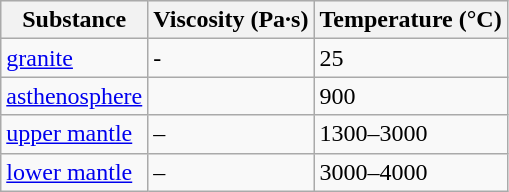<table class="wikitable sortable">
<tr style="background:#efefef;">
<th>Substance</th>
<th data-sort-type="number">Viscosity (Pa·s)</th>
<th data-sort-type="number">Temperature (°C)</th>
</tr>
<tr>
<td><a href='#'>granite</a></td>
<td data-sort-value="7000"> - </td>
<td>25</td>
</tr>
<tr>
<td><a href='#'>asthenosphere</a></td>
<td data-sort-value="7000"></td>
<td>900</td>
</tr>
<tr>
<td><a href='#'>upper mantle</a></td>
<td data-sort-value="70000"> – </td>
<td>1300–3000</td>
</tr>
<tr>
<td><a href='#'>lower mantle</a></td>
<td data-sort-value="100000"> – </td>
<td>3000–4000</td>
</tr>
</table>
